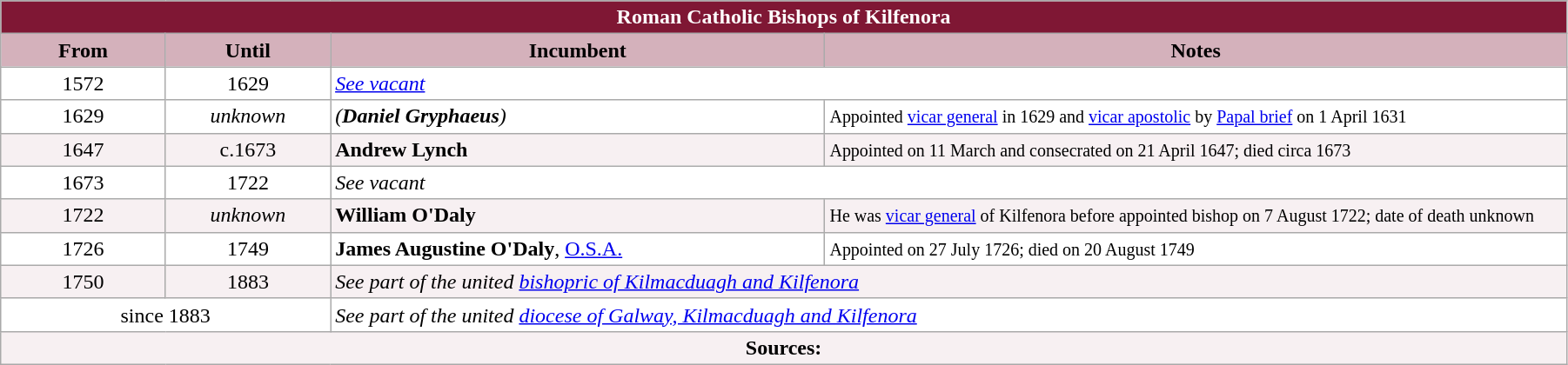<table class="wikitable" style="width:95%;" border="1" cellpadding="2">
<tr>
<th colspan="4" style="background-color: #7F1734; color: white;">Roman Catholic Bishops of Kilfenora</th>
</tr>
<tr valign=top>
<th style="background-color:#D4B1BB" width="10%">From</th>
<th style="background-color:#D4B1BB" width="10%">Until</th>
<th style="background-color:#D4B1BB" width="30%">Incumbent</th>
<th style="background-color:#D4B1BB" width="45%">Notes</th>
</tr>
<tr valign=top bgcolor="white">
<td align=center>1572</td>
<td align=center>1629</td>
<td colspan=2><em><a href='#'>See vacant</a></em></td>
</tr>
<tr valign=top bgcolor="white">
<td align=center>1629</td>
<td align=center><em>unknown</em></td>
<td><em>(<strong>Daniel Gryphaeus</strong>)</em></td>
<td><small>Appointed <a href='#'>vicar general</a> in 1629 and <a href='#'>vicar apostolic</a> by <a href='#'>Papal brief</a> on 1 April 1631</small></td>
</tr>
<tr valign=top bgcolor="#F7F0F2">
<td align=center>1647</td>
<td align=center>c.1673</td>
<td><strong>Andrew Lynch</strong></td>
<td><small>Appointed on 11 March and consecrated on 21 April 1647; died circa 1673</small></td>
</tr>
<tr valign=top bgcolor="white">
<td align=center>1673</td>
<td align=center>1722</td>
<td colspan=2><em>See vacant</em></td>
</tr>
<tr valign=top bgcolor="#F7F0F2">
<td align=center>1722</td>
<td align=center><em>unknown</em></td>
<td><strong>William O'Daly</strong></td>
<td><small>He was <a href='#'>vicar general</a> of Kilfenora before appointed bishop on 7 August 1722; date of death unknown</small></td>
</tr>
<tr valign=top bgcolor="white">
<td align=center>1726</td>
<td align=center>1749</td>
<td><strong>James Augustine O'Daly</strong>, <a href='#'>O.S.A.</a></td>
<td><small>Appointed on 27 July 1726; died on 20 August 1749</small></td>
</tr>
<tr valign=top bgcolor="#F7F0F2">
<td align=center>1750</td>
<td align=center>1883</td>
<td colspan=2><em>See part of the united <a href='#'>bishopric of Kilmacduagh and Kilfenora</a></em></td>
</tr>
<tr valign=top bgcolor="white">
<td colspan=2 align=center>since 1883</td>
<td colspan=2><em>See part of the united <a href='#'>diocese of Galway, Kilmacduagh and Kilfenora</a></em></td>
</tr>
<tr valign=top bgcolor="#F7F0F2">
<td align=center colspan=4><strong>Sources:</strong> </td>
</tr>
</table>
